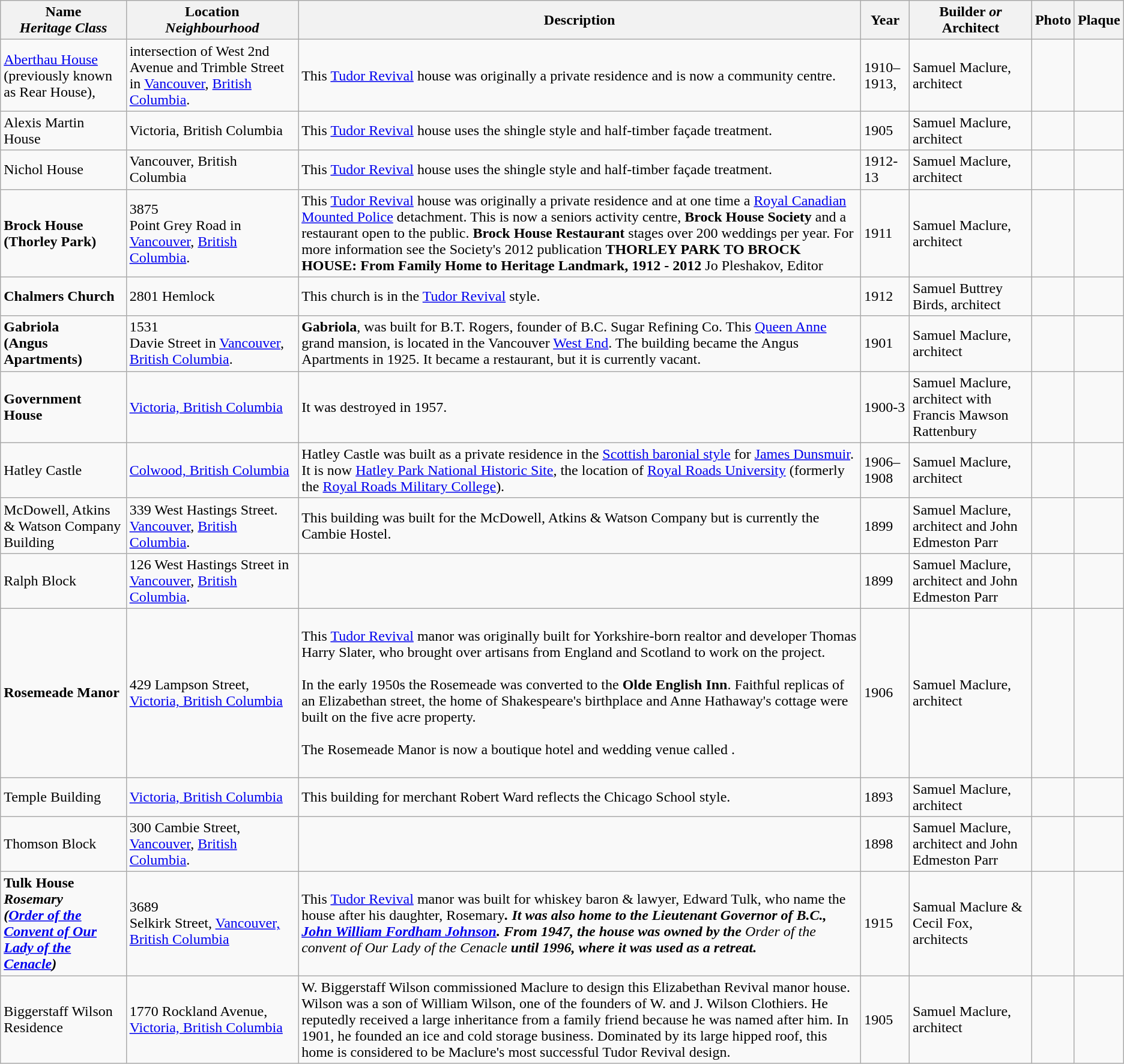<table class="wikitable sortable">
<tr>
<th>Name<br><em>Heritage Class</em></th>
<th>Location<br><em>Neighbourhood</em></th>
<th>Description</th>
<th>Year</th>
<th>Builder <em>or</em><br>Architect </th>
<th>Photo</th>
<th>Plaque</th>
</tr>
<tr>
<td><a href='#'>Aberthau House</a> (previously known as Rear House),</td>
<td>intersection of West 2nd Avenue and Trimble Street in <a href='#'>Vancouver</a>, <a href='#'>British Columbia</a>.</td>
<td>This <a href='#'>Tudor Revival</a> house was originally a private residence and is now a community centre.</td>
<td>1910–1913,</td>
<td>Samuel Maclure, architect</td>
<td></td>
<td></td>
</tr>
<tr>
<td>Alexis Martin House</td>
<td>Victoria, British Columbia</td>
<td>This <a href='#'>Tudor Revival</a> house uses the shingle style and half-timber façade treatment.</td>
<td>1905</td>
<td>Samuel Maclure, architect</td>
<td></td>
<td></td>
</tr>
<tr>
<td>Nichol House</td>
<td>Vancouver, British Columbia</td>
<td>This <a href='#'>Tudor Revival</a> house uses the shingle style and half-timber façade treatment.</td>
<td>1912-13</td>
<td>Samuel Maclure, architect</td>
<td></td>
<td></td>
</tr>
<tr>
<td><strong>Brock House</strong><br><strong>(Thorley Park)</strong></td>
<td>3875<br>Point Grey Road in <a href='#'>Vancouver</a>, <a href='#'>British Columbia</a>.</td>
<td>This <a href='#'>Tudor Revival</a> house was originally a private residence and at one time a <a href='#'>Royal Canadian Mounted Police</a> detachment. This is now a seniors activity centre, <strong>Brock House Society</strong> and a restaurant open to the public. <strong>Brock House Restaurant</strong> stages over 200 weddings per year.  For more information see the Society's 2012 publication <strong>THORLEY PARK TO BROCK HOUSE: From Family Home to Heritage Landmark, 1912 - 2012</strong> Jo Pleshakov, Editor</td>
<td>1911</td>
<td>Samuel Maclure, architect</td>
<td></td>
<td></td>
</tr>
<tr>
<td><strong>Chalmers Church</strong></td>
<td>2801 Hemlock</td>
<td>This church is in the <a href='#'>Tudor Revival</a> style.</td>
<td>1912</td>
<td>Samuel Buttrey Birds, architect</td>
<td></td>
<td></td>
</tr>
<tr>
<td><strong>Gabriola<br>(Angus Apartments)</strong></td>
<td>1531<br>Davie Street in <a href='#'>Vancouver</a>, <a href='#'>British Columbia</a>.</td>
<td><strong>Gabriola</strong>, was built for B.T. Rogers, founder of B.C. Sugar Refining Co. This <a href='#'>Queen Anne</a> grand mansion, is located in the Vancouver <a href='#'>West End</a>. The building became the Angus Apartments in 1925. It became a restaurant, but it is currently vacant.</td>
<td>1901</td>
<td>Samuel Maclure, architect</td>
<td></td>
<td></td>
</tr>
<tr>
<td><strong>Government House</strong></td>
<td><a href='#'>Victoria, British Columbia</a></td>
<td>It was destroyed in 1957.</td>
<td>1900-3</td>
<td>Samuel Maclure, architect with Francis Mawson Rattenbury</td>
<td></td>
<td></td>
</tr>
<tr>
<td>Hatley Castle</td>
<td><a href='#'>Colwood, British Columbia</a></td>
<td>Hatley Castle was built as a private residence in the <a href='#'>Scottish baronial style</a> for <a href='#'>James Dunsmuir</a>. It is now <a href='#'>Hatley Park National Historic Site</a>, the location of <a href='#'>Royal Roads University</a> (formerly the <a href='#'>Royal Roads Military College</a>).</td>
<td>1906–1908</td>
<td>Samuel Maclure, architect</td>
<td></td>
<td></td>
</tr>
<tr>
<td>McDowell, Atkins & Watson Company Building</td>
<td>339 West Hastings Street. <a href='#'>Vancouver</a>, <a href='#'>British Columbia</a>.</td>
<td>This building was built for the McDowell, Atkins & Watson Company but is currently the Cambie Hostel.</td>
<td>1899</td>
<td>Samuel Maclure, architect and John Edmeston Parr</td>
<td></td>
<td></td>
</tr>
<tr>
<td>Ralph Block</td>
<td>126 West Hastings Street in <a href='#'>Vancouver</a>, <a href='#'>British Columbia</a>.</td>
<td></td>
<td>1899</td>
<td>Samuel Maclure, architect and John Edmeston Parr</td>
<td></td>
<td></td>
</tr>
<tr>
<td><strong>Rosemeade Manor</strong></td>
<td>429 Lampson Street, <a href='#'>Victoria, British Columbia</a></td>
<td><br>This <a href='#'>Tudor Revival</a> manor was originally built for Yorkshire-born realtor and developer Thomas Harry Slater, who brought over artisans from England and Scotland to work on the project.<br><br> In the early 1950s the Rosemeade was converted to the <strong>Olde English Inn</strong>. Faithful replicas of an Elizabethan street, the home of Shakespeare's birthplace and Anne Hathaway's cottage were built on the five acre property.<br><br>The Rosemeade Manor is now a boutique hotel and wedding venue called .<br><br></td>
<td>1906</td>
<td>Samuel Maclure, architect</td>
<td></td>
<td></td>
</tr>
<tr>
<td>Temple Building</td>
<td><a href='#'>Victoria, British Columbia</a></td>
<td>This building for merchant Robert Ward reflects the Chicago School style.</td>
<td>1893</td>
<td>Samuel Maclure, architect</td>
<td></td>
<td></td>
</tr>
<tr>
<td>Thomson Block</td>
<td>300 Cambie Street, <a href='#'>Vancouver</a>, <a href='#'>British Columbia</a>.</td>
<td></td>
<td>1898</td>
<td>Samuel Maclure, architect and John Edmeston Parr</td>
<td></td>
<td></td>
</tr>
<tr>
<td><strong>Tulk House <em>Rosemary<strong><em><br>(</strong><a href='#'>Order of the Convent of Our Lady of the Cenacle</a><strong>)</td>
<td>3689<br>Selkirk Street, <a href='#'>Vancouver, British Columbia</a></td>
<td>This <a href='#'>Tudor Revival</a> manor was built for whiskey baron & lawyer, Edward Tulk, who name the house after his daughter, </em></strong>Rosemary<strong><em>. It was also home to the Lieutenant Governor of B.C., <a href='#'>John William Fordham Johnson</a>. From 1947, the house was owned by the </strong>Order of the convent of Our Lady of the Cenacle<strong> until 1996, where it was used as a retreat.</td>
<td>1915</td>
<td>Samual Maclure & Cecil Fox, architects</td>
<td><br></td>
<td></td>
</tr>
<tr>
<td>Biggerstaff Wilson Residence</td>
<td>1770 Rockland Avenue, <a href='#'>Victoria, British Columbia</a></td>
<td>W. Biggerstaff Wilson commissioned Maclure to design this Elizabethan Revival manor house. Wilson was a son of William Wilson, one of the founders of W. and J. Wilson Clothiers. He reputedly received a large inheritance from a family friend because he was named after him. In 1901, he founded an ice and cold storage business. Dominated by its large hipped roof, this home is considered to be Maclure's most successful Tudor Revival design.</td>
<td>1905</td>
<td>Samuel Maclure, architect</td>
<td></td>
<td></td>
</tr>
</table>
